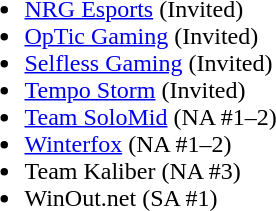<table cellspacing="30">
<tr>
<td valign="top" width="550px"><br><ul><li><a href='#'>NRG Esports</a> (Invited)</li><li><a href='#'>OpTic Gaming</a> (Invited)</li><li><a href='#'>Selfless Gaming</a> (Invited)</li><li><a href='#'>Tempo Storm</a> (Invited)</li><li><a href='#'>Team SoloMid</a> (NA #1–2)</li><li><a href='#'>Winterfox</a> (NA #1–2)</li><li>Team Kaliber (NA #3)</li><li>WinOut.net (SA #1)</li></ul></td>
</tr>
<tr>
</tr>
</table>
